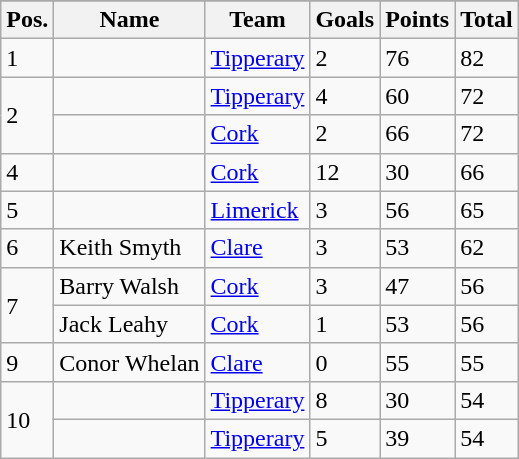<table class="wikitable sortable">
<tr>
</tr>
<tr>
<th>Pos.</th>
<th>Name</th>
<th>Team</th>
<th>Goals</th>
<th>Points</th>
<th>Total</th>
</tr>
<tr>
<td>1</td>
<td></td>
<td><a href='#'>Tipperary</a></td>
<td>2</td>
<td>76</td>
<td>82</td>
</tr>
<tr>
<td rowspan=2>2</td>
<td></td>
<td><a href='#'>Tipperary</a></td>
<td>4</td>
<td>60</td>
<td>72</td>
</tr>
<tr>
<td></td>
<td><a href='#'>Cork</a></td>
<td>2</td>
<td>66</td>
<td>72</td>
</tr>
<tr>
<td>4</td>
<td></td>
<td><a href='#'>Cork</a></td>
<td>12</td>
<td>30</td>
<td>66</td>
</tr>
<tr>
<td>5</td>
<td></td>
<td><a href='#'>Limerick</a></td>
<td>3</td>
<td>56</td>
<td>65</td>
</tr>
<tr>
<td>6</td>
<td>Keith Smyth</td>
<td><a href='#'>Clare</a></td>
<td>3</td>
<td>53</td>
<td>62</td>
</tr>
<tr>
<td rowspan=2>7</td>
<td>Barry Walsh</td>
<td><a href='#'>Cork</a></td>
<td>3</td>
<td>47</td>
<td>56</td>
</tr>
<tr>
<td>Jack Leahy</td>
<td><a href='#'>Cork</a></td>
<td>1</td>
<td>53</td>
<td>56</td>
</tr>
<tr>
<td>9</td>
<td>Conor Whelan</td>
<td><a href='#'>Clare</a></td>
<td>0</td>
<td>55</td>
<td>55</td>
</tr>
<tr>
<td rowspan=2>10</td>
<td></td>
<td><a href='#'>Tipperary</a></td>
<td>8</td>
<td>30</td>
<td>54</td>
</tr>
<tr>
<td></td>
<td><a href='#'>Tipperary</a></td>
<td>5</td>
<td>39</td>
<td>54</td>
</tr>
</table>
